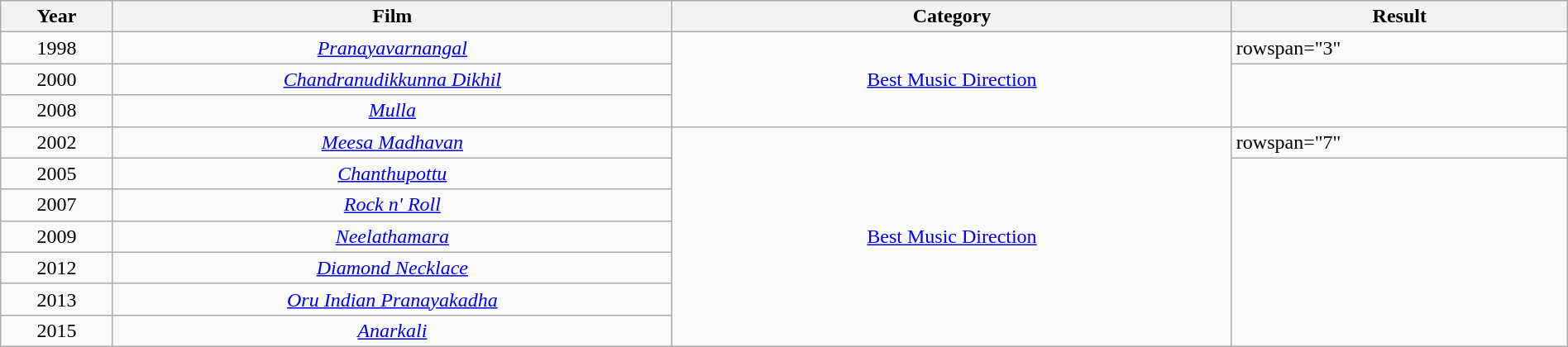<table class="wikitable" style="width:100%;">
<tr>
<th width=5%>Year</th>
<th style="width:25%;">Film</th>
<th style="width:25%;">Category</th>
<th style="width:15%;">Result</th>
</tr>
<tr>
<td style="text-align:center;">1998</td>
<td style="text-align:center;"><em><a href='#'>Pranayavarnangal</a></em></td>
<td style="text-align:center;" rowspan="3"><a href='#'>Best Music Direction</a></td>
<td>rowspan="3" </td>
</tr>
<tr style="text-align:center;">
<td>2000</td>
<td><em><a href='#'>Chandranudikkunna Dikhil</a></em></td>
</tr>
<tr>
<td style="text-align:center;">2008</td>
<td style="text-align:center;"><em><a href='#'>Mulla</a></em></td>
</tr>
<tr>
<td style="text-align:center;">2002</td>
<td style="text-align:center;"><em><a href='#'>Meesa Madhavan</a></em></td>
<td style="text-align:center;" rowspan="7"><a href='#'>Best Music Direction</a></td>
<td>rowspan="7" </td>
</tr>
<tr style="text-align:center;">
<td>2005</td>
<td><em><a href='#'>Chanthupottu</a></em></td>
</tr>
<tr>
<td style="text-align:center;">2007</td>
<td style="text-align:center;"><em><a href='#'>Rock n' Roll</a></em></td>
</tr>
<tr>
<td style="text-align:center;">2009</td>
<td style="text-align:center;"><em><a href='#'>Neelathamara</a></em></td>
</tr>
<tr>
<td style="text-align:center;">2012</td>
<td style="text-align:center;"><em><a href='#'>Diamond Necklace</a></em></td>
</tr>
<tr style="text-align:center;">
<td>2013</td>
<td><em><a href='#'>Oru Indian Pranayakadha</a></em></td>
</tr>
<tr>
<td style="text-align:center;">2015</td>
<td style="text-align:center;"><em><a href='#'>Anarkali</a></em></td>
</tr>
</table>
